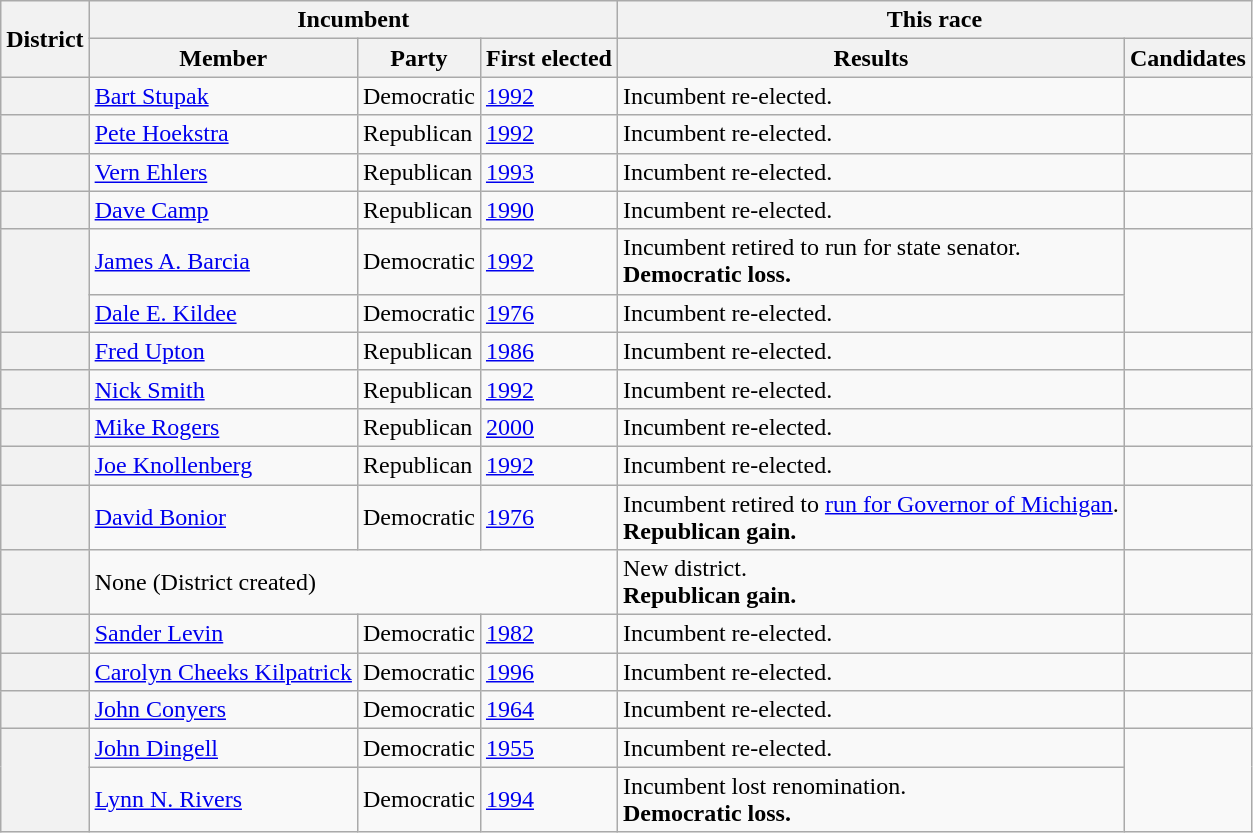<table class=wikitable>
<tr>
<th rowspan=2>District</th>
<th colspan=3>Incumbent</th>
<th colspan=2>This race</th>
</tr>
<tr>
<th>Member</th>
<th>Party</th>
<th>First elected</th>
<th>Results</th>
<th>Candidates</th>
</tr>
<tr>
<th></th>
<td><a href='#'>Bart Stupak</a></td>
<td>Democratic</td>
<td><a href='#'>1992</a></td>
<td>Incumbent re-elected.</td>
<td nowrap></td>
</tr>
<tr>
<th></th>
<td><a href='#'>Pete Hoekstra</a></td>
<td>Republican</td>
<td><a href='#'>1992</a></td>
<td>Incumbent re-elected.</td>
<td nowrap></td>
</tr>
<tr>
<th></th>
<td><a href='#'>Vern Ehlers</a></td>
<td>Republican</td>
<td><a href='#'>1993 </a></td>
<td>Incumbent re-elected.</td>
<td nowrap></td>
</tr>
<tr>
<th></th>
<td><a href='#'>Dave Camp</a></td>
<td>Republican</td>
<td><a href='#'>1990</a></td>
<td>Incumbent re-elected.</td>
<td nowrap></td>
</tr>
<tr>
<th rowspan=2></th>
<td><a href='#'>James A. Barcia</a></td>
<td>Democratic</td>
<td><a href='#'>1992</a></td>
<td>Incumbent retired to run for state senator.<br><strong>Democratic loss.</strong></td>
<td rowspan=2 nowrap></td>
</tr>
<tr>
<td><a href='#'>Dale E. Kildee</a><br></td>
<td>Democratic</td>
<td><a href='#'>1976</a></td>
<td>Incumbent re-elected.</td>
</tr>
<tr>
<th></th>
<td><a href='#'>Fred Upton</a></td>
<td>Republican</td>
<td><a href='#'>1986</a></td>
<td>Incumbent re-elected.</td>
<td nowrap></td>
</tr>
<tr>
<th></th>
<td><a href='#'>Nick Smith</a></td>
<td>Republican</td>
<td><a href='#'>1992</a></td>
<td>Incumbent re-elected.</td>
<td nowrap></td>
</tr>
<tr>
<th></th>
<td><a href='#'>Mike Rogers</a></td>
<td>Republican</td>
<td><a href='#'>2000</a></td>
<td>Incumbent re-elected.</td>
<td nowrap></td>
</tr>
<tr>
<th></th>
<td><a href='#'>Joe Knollenberg</a><br></td>
<td>Republican</td>
<td><a href='#'>1992</a></td>
<td>Incumbent re-elected.</td>
<td nowrap></td>
</tr>
<tr>
<th></th>
<td><a href='#'>David Bonior</a></td>
<td>Democratic</td>
<td><a href='#'>1976</a></td>
<td>Incumbent retired to <a href='#'>run for Governor of Michigan</a>.<br><strong>Republican gain.</strong></td>
<td nowrap></td>
</tr>
<tr>
<th></th>
<td colspan=3>None (District created)</td>
<td>New district.<br><strong>Republican gain.</strong></td>
<td nowrap></td>
</tr>
<tr>
<th></th>
<td><a href='#'>Sander Levin</a></td>
<td>Democratic</td>
<td><a href='#'>1982</a></td>
<td>Incumbent re-elected.</td>
<td nowrap></td>
</tr>
<tr>
<th></th>
<td><a href='#'>Carolyn Cheeks Kilpatrick</a><br></td>
<td>Democratic</td>
<td><a href='#'>1996</a></td>
<td>Incumbent re-elected.</td>
<td nowrap></td>
</tr>
<tr>
<th></th>
<td><a href='#'>John Conyers</a></td>
<td>Democratic</td>
<td><a href='#'>1964</a></td>
<td>Incumbent re-elected.</td>
<td nowrap></td>
</tr>
<tr>
<th rowspan=2></th>
<td><a href='#'>John Dingell</a><br></td>
<td>Democratic</td>
<td><a href='#'>1955 </a></td>
<td>Incumbent re-elected.</td>
<td rowspan=2 nowrap></td>
</tr>
<tr>
<td><a href='#'>Lynn N. Rivers</a><br></td>
<td>Democratic</td>
<td><a href='#'>1994</a></td>
<td>Incumbent lost renomination.<br><strong>Democratic loss.</strong></td>
</tr>
</table>
